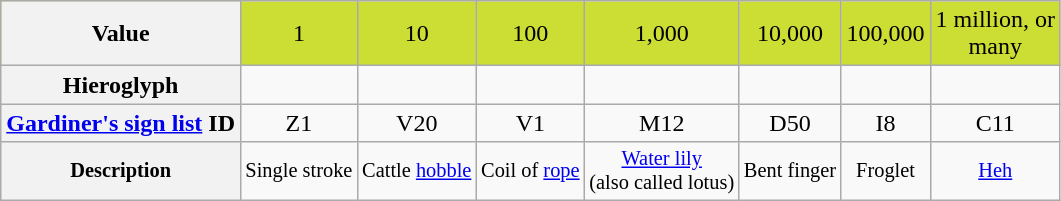<table class="wikitable" style="margin: 0.5em 1em 0.5em 1em; border: 1px solid #aaaaaa; text-align:center;" cellpadding="2">
<tr style="background-color:#ccdd33;">
<th>Value</th>
<td>1</td>
<td>10</td>
<td>100</td>
<td>1,000</td>
<td>10,000</td>
<td>100,000</td>
<td>1 million, or<br>many</td>
</tr>
<tr align="center">
<th>Hieroglyph</th>
<td></td>
<td></td>
<td></td>
<td></td>
<td></td>
<td></td>
<td></td>
</tr>
<tr>
<th><a href='#'>Gardiner's sign list</a> ID</th>
<td>Z1</td>
<td>V20</td>
<td>V1</td>
<td>M12</td>
<td>D50</td>
<td>I8</td>
<td>C11</td>
</tr>
<tr style="font-size:85%">
<th>Description</th>
<td>Single stroke</td>
<td>Cattle <a href='#'>hobble</a></td>
<td>Coil of <a href='#'>rope</a></td>
<td><a href='#'>Water lily</a><br>(also called lotus)</td>
<td>Bent finger</td>
<td>Froglet</td>
<td><a href='#'>Heh</a></td>
</tr>
</table>
